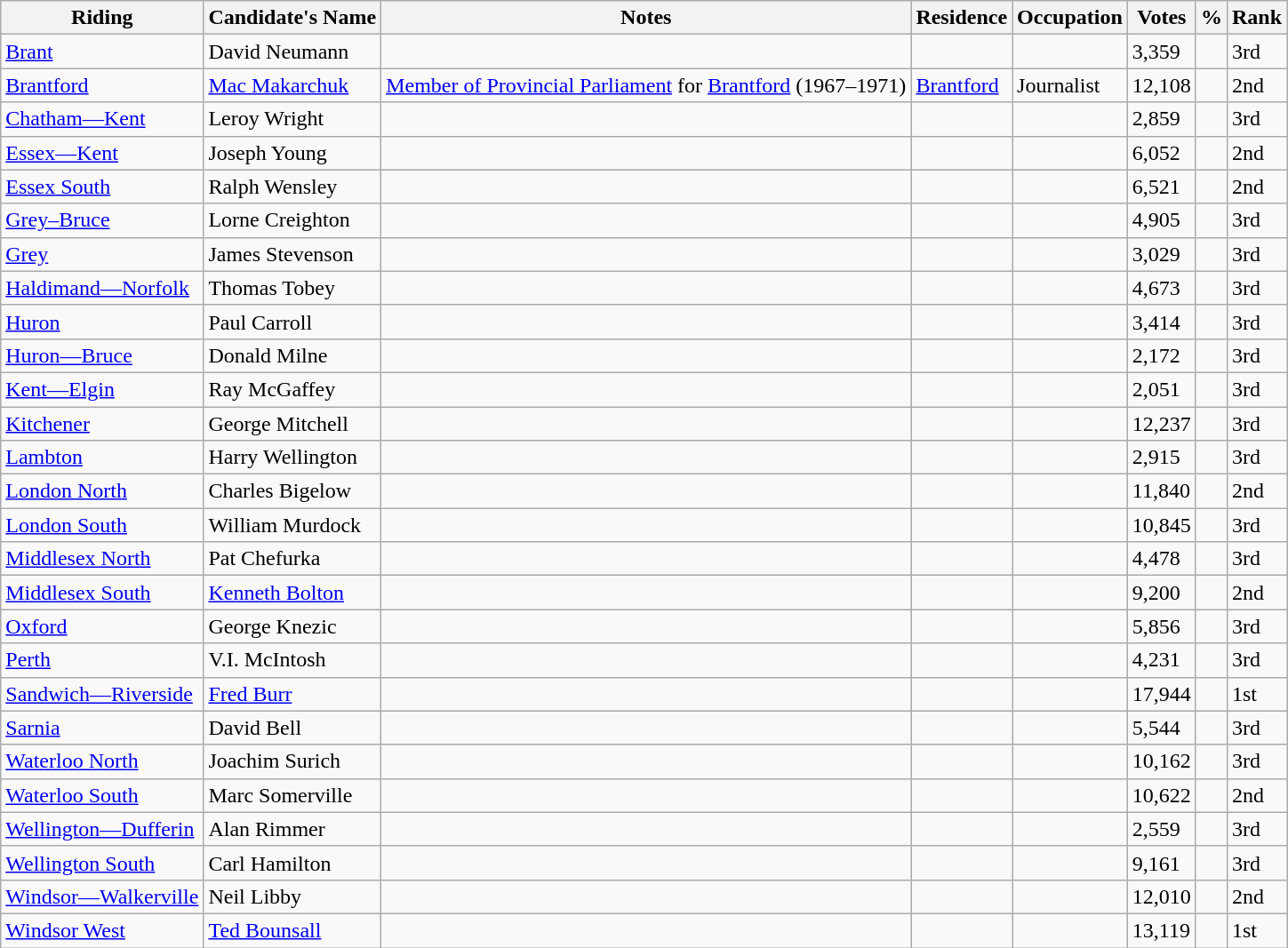<table class="wikitable sortable">
<tr>
<th>Riding<br></th>
<th>Candidate's Name</th>
<th>Notes</th>
<th>Residence</th>
<th>Occupation</th>
<th>Votes</th>
<th>%</th>
<th>Rank</th>
</tr>
<tr>
<td><a href='#'>Brant</a></td>
<td>David Neumann</td>
<td></td>
<td></td>
<td></td>
<td>3,359</td>
<td></td>
<td>3rd</td>
</tr>
<tr>
<td><a href='#'>Brantford</a></td>
<td><a href='#'>Mac Makarchuk</a></td>
<td><a href='#'>Member of Provincial Parliament</a> for <a href='#'>Brantford</a> (1967–1971)</td>
<td><a href='#'>Brantford</a></td>
<td>Journalist</td>
<td>12,108</td>
<td></td>
<td>2nd</td>
</tr>
<tr>
<td><a href='#'>Chatham—Kent</a></td>
<td>Leroy Wright</td>
<td></td>
<td></td>
<td></td>
<td>2,859</td>
<td></td>
<td>3rd</td>
</tr>
<tr>
<td><a href='#'>Essex—Kent</a></td>
<td>Joseph Young</td>
<td></td>
<td></td>
<td></td>
<td>6,052</td>
<td></td>
<td>2nd</td>
</tr>
<tr>
<td><a href='#'>Essex South</a></td>
<td>Ralph Wensley</td>
<td></td>
<td></td>
<td></td>
<td>6,521</td>
<td></td>
<td>2nd</td>
</tr>
<tr>
<td><a href='#'>Grey–Bruce</a></td>
<td>Lorne Creighton</td>
<td></td>
<td></td>
<td></td>
<td>4,905</td>
<td></td>
<td>3rd</td>
</tr>
<tr>
<td><a href='#'>Grey</a></td>
<td>James Stevenson</td>
<td></td>
<td></td>
<td></td>
<td>3,029</td>
<td></td>
<td>3rd</td>
</tr>
<tr>
<td><a href='#'>Haldimand—Norfolk</a></td>
<td>Thomas Tobey</td>
<td></td>
<td></td>
<td></td>
<td>4,673</td>
<td></td>
<td>3rd</td>
</tr>
<tr>
<td><a href='#'>Huron</a></td>
<td>Paul Carroll</td>
<td></td>
<td></td>
<td></td>
<td>3,414</td>
<td></td>
<td>3rd</td>
</tr>
<tr>
<td><a href='#'>Huron—Bruce</a></td>
<td>Donald Milne</td>
<td></td>
<td></td>
<td></td>
<td>2,172</td>
<td></td>
<td>3rd</td>
</tr>
<tr>
<td><a href='#'>Kent—Elgin</a></td>
<td>Ray McGaffey</td>
<td></td>
<td></td>
<td></td>
<td>2,051</td>
<td></td>
<td>3rd</td>
</tr>
<tr>
<td><a href='#'>Kitchener</a></td>
<td>George Mitchell</td>
<td></td>
<td></td>
<td></td>
<td>12,237</td>
<td></td>
<td>3rd</td>
</tr>
<tr>
<td><a href='#'>Lambton</a></td>
<td>Harry Wellington</td>
<td></td>
<td></td>
<td></td>
<td>2,915</td>
<td></td>
<td>3rd</td>
</tr>
<tr>
<td><a href='#'>London North</a></td>
<td>Charles Bigelow</td>
<td></td>
<td></td>
<td></td>
<td>11,840</td>
<td></td>
<td>2nd</td>
</tr>
<tr>
<td><a href='#'>London South</a></td>
<td>William Murdock</td>
<td></td>
<td></td>
<td></td>
<td>10,845</td>
<td></td>
<td>3rd</td>
</tr>
<tr>
<td><a href='#'>Middlesex North</a></td>
<td>Pat Chefurka</td>
<td></td>
<td></td>
<td></td>
<td>4,478</td>
<td></td>
<td>3rd</td>
</tr>
<tr>
<td><a href='#'>Middlesex South</a></td>
<td><a href='#'>Kenneth Bolton</a></td>
<td></td>
<td></td>
<td></td>
<td>9,200</td>
<td></td>
<td>2nd</td>
</tr>
<tr>
<td><a href='#'>Oxford</a></td>
<td>George Knezic</td>
<td></td>
<td></td>
<td></td>
<td>5,856</td>
<td></td>
<td>3rd</td>
</tr>
<tr>
<td><a href='#'>Perth</a></td>
<td>V.I. McIntosh</td>
<td></td>
<td></td>
<td></td>
<td>4,231</td>
<td></td>
<td>3rd</td>
</tr>
<tr>
<td><a href='#'>Sandwich—Riverside</a></td>
<td><a href='#'>Fred Burr</a></td>
<td></td>
<td></td>
<td></td>
<td>17,944</td>
<td></td>
<td>1st</td>
</tr>
<tr>
<td><a href='#'>Sarnia</a></td>
<td>David Bell</td>
<td></td>
<td></td>
<td></td>
<td>5,544</td>
<td></td>
<td>3rd</td>
</tr>
<tr>
<td><a href='#'>Waterloo North</a></td>
<td>Joachim Surich</td>
<td></td>
<td></td>
<td></td>
<td>10,162</td>
<td></td>
<td>3rd</td>
</tr>
<tr>
<td><a href='#'>Waterloo South</a></td>
<td>Marc Somerville</td>
<td></td>
<td></td>
<td></td>
<td>10,622</td>
<td></td>
<td>2nd</td>
</tr>
<tr>
<td><a href='#'>Wellington—Dufferin</a></td>
<td>Alan Rimmer</td>
<td></td>
<td></td>
<td></td>
<td>2,559</td>
<td></td>
<td>3rd</td>
</tr>
<tr>
<td><a href='#'>Wellington South</a></td>
<td>Carl Hamilton</td>
<td></td>
<td></td>
<td></td>
<td>9,161</td>
<td></td>
<td>3rd</td>
</tr>
<tr>
<td><a href='#'>Windsor—Walkerville</a></td>
<td>Neil Libby</td>
<td></td>
<td></td>
<td></td>
<td>12,010</td>
<td></td>
<td>2nd</td>
</tr>
<tr>
<td><a href='#'>Windsor West</a></td>
<td><a href='#'>Ted Bounsall</a></td>
<td></td>
<td></td>
<td></td>
<td>13,119</td>
<td></td>
<td>1st</td>
</tr>
</table>
